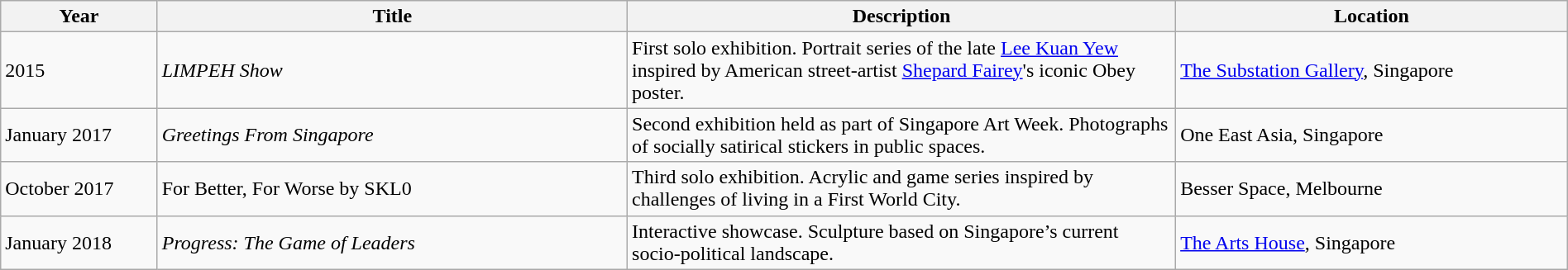<table class="wikitable" width="100%">
<tr>
<th width="10%">Year</th>
<th width="30%">Title</th>
<th width="35%">Description</th>
<th width="25%">Location</th>
</tr>
<tr>
<td>2015</td>
<td><em>LIMPEH Show</em></td>
<td>First solo exhibition. Portrait series of the late <a href='#'>Lee Kuan Yew</a> inspired by American street-artist <a href='#'>Shepard Fairey</a>'s iconic Obey poster.</td>
<td><a href='#'>The Substation Gallery</a>, Singapore</td>
</tr>
<tr>
<td>January 2017</td>
<td><em>Greetings From Singapore</em></td>
<td>Second exhibition held as part of Singapore Art Week. Photographs of socially satirical stickers in public spaces.</td>
<td>One East Asia, Singapore</td>
</tr>
<tr>
<td>October 2017</td>
<td>For Better, For Worse by SKL0 </td>
<td>Third solo exhibition. Acrylic and game series inspired by challenges of living in a First World City.</td>
<td>Besser Space, Melbourne</td>
</tr>
<tr>
<td>January 2018</td>
<td><em>Progress: The Game of Leaders</em></td>
<td>Interactive showcase. Sculpture based on Singapore’s current socio-political landscape.</td>
<td><a href='#'>The Arts House</a>, Singapore</td>
</tr>
</table>
